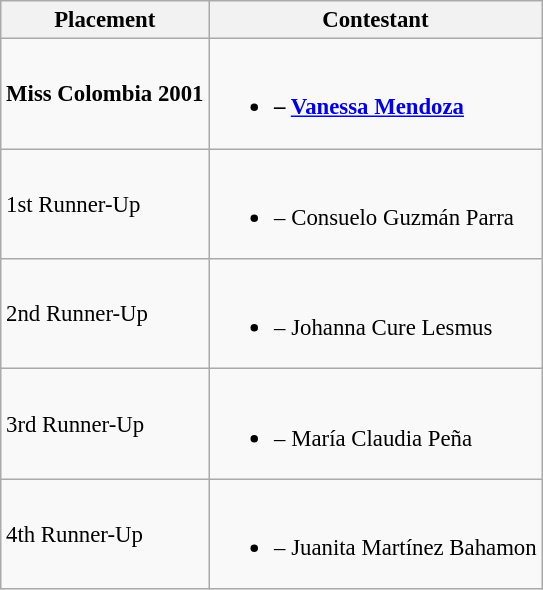<table class="wikitable sortable" style="font-size:95%;">
<tr>
<th>Placement</th>
<th>Contestant</th>
</tr>
<tr>
<td><strong>Miss Colombia 2001</strong></td>
<td><br><ul><li><strong> – <a href='#'>Vanessa Mendoza</a></strong></li></ul></td>
</tr>
<tr>
<td>1st Runner-Up</td>
<td><br><ul><li> – Consuelo Guzmán Parra</li></ul></td>
</tr>
<tr>
<td>2nd Runner-Up</td>
<td><br><ul><li> – Johanna Cure Lesmus</li></ul></td>
</tr>
<tr>
<td>3rd Runner-Up</td>
<td><br><ul><li> – María Claudia Peña</li></ul></td>
</tr>
<tr>
<td>4th Runner-Up</td>
<td><br><ul><li> – Juanita Martínez Bahamon</li></ul></td>
</tr>
</table>
